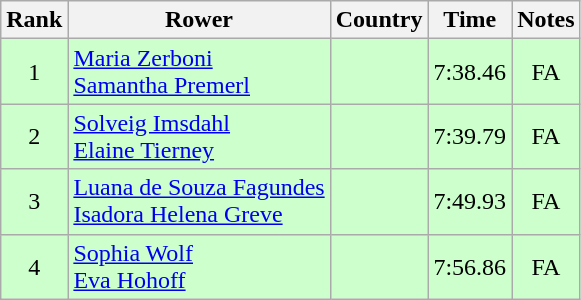<table class="wikitable" style="text-align:center">
<tr>
<th>Rank</th>
<th>Rower</th>
<th>Country</th>
<th>Time</th>
<th>Notes</th>
</tr>
<tr bgcolor=ccffcc>
<td>1</td>
<td align="left"><a href='#'>Maria Zerboni</a><br><a href='#'>Samantha Premerl</a></td>
<td align="left"></td>
<td>7:38.46</td>
<td>FA</td>
</tr>
<tr bgcolor=ccffcc>
<td>2</td>
<td align="left"><a href='#'>Solveig Imsdahl</a><br><a href='#'>Elaine Tierney</a></td>
<td align="left"></td>
<td>7:39.79</td>
<td>FA</td>
</tr>
<tr bgcolor=ccffcc>
<td>3</td>
<td align="left"><a href='#'>Luana de Souza Fagundes</a><br><a href='#'>Isadora Helena Greve</a></td>
<td align="left"></td>
<td>7:49.93</td>
<td>FA</td>
</tr>
<tr bgcolor=ccffcc>
<td>4</td>
<td align="left"><a href='#'>Sophia Wolf </a><br><a href='#'>Eva Hohoff</a></td>
<td align="left"></td>
<td>7:56.86</td>
<td>FA</td>
</tr>
</table>
